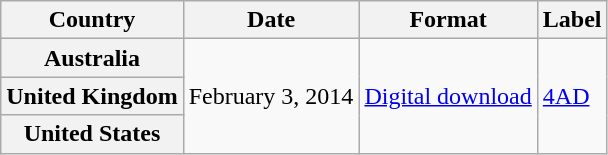<table class="wikitable plainrowheaders">
<tr>
<th scope="col">Country</th>
<th scope="col">Date</th>
<th scope="col">Format</th>
<th scope="col">Label</th>
</tr>
<tr>
<th scope="row">Australia</th>
<td rowspan="3">February 3, 2014</td>
<td rowspan="3"><a href='#'>Digital download</a></td>
<td rowspan="3"><a href='#'>4AD</a></td>
</tr>
<tr>
<th scope="row">United Kingdom</th>
</tr>
<tr>
<th scope="row">United States</th>
</tr>
</table>
